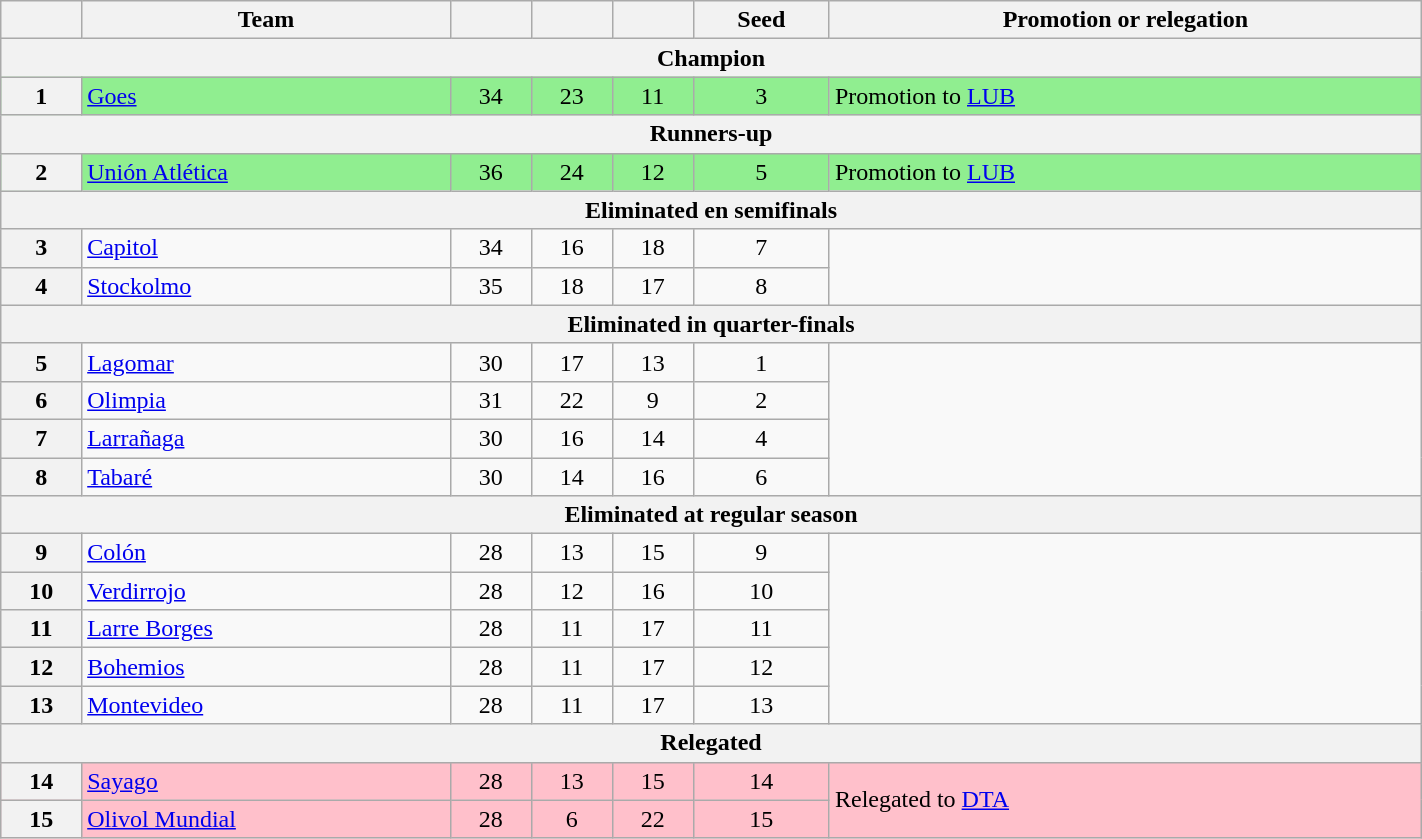<table class="wikitable" width=75% style= align:center">
<tr>
<th></th>
<th width:45%>Team</th>
<th></th>
<th></th>
<th></th>
<th>Seed</th>
<th>Promotion or relegation</th>
</tr>
<tr>
<th colspan="7">Champion</th>
</tr>
<tr bgcolor="lightgreen">
<th>1</th>
<td><a href='#'>Goes</a></td>
<td align="center">34</td>
<td align="center">23</td>
<td align="center">11</td>
<td align="center">3</td>
<td>Promotion to <a href='#'>LUB</a></td>
</tr>
<tr>
<th colspan="7">Runners-up</th>
</tr>
<tr bgcolor="lightgreen">
<th>2</th>
<td><a href='#'>Unión Atlética</a></td>
<td align="center">36</td>
<td align="center">24</td>
<td align="center">12</td>
<td align="center">5</td>
<td>Promotion to <a href='#'>LUB</a></td>
</tr>
<tr>
<th colspan="7">Eliminated en semifinals</th>
</tr>
<tr>
<th>3</th>
<td><a href='#'>Capitol</a></td>
<td align="center">34</td>
<td align="center">16</td>
<td align="center">18</td>
<td align="center">7</td>
<td rowspan="2"></td>
</tr>
<tr>
<th>4</th>
<td><a href='#'>Stockolmo</a></td>
<td align="center">35</td>
<td align="center">18</td>
<td align="center">17</td>
<td align="center">8</td>
</tr>
<tr>
<th colspan="7">Eliminated in quarter-finals</th>
</tr>
<tr>
<th>5</th>
<td><a href='#'>Lagomar</a></td>
<td align="center">30</td>
<td align="center">17</td>
<td align="center">13</td>
<td align="center">1</td>
<td rowspan="4"></td>
</tr>
<tr>
<th>6</th>
<td><a href='#'>Olimpia</a></td>
<td align="center">31</td>
<td align="center">22</td>
<td align="center">9</td>
<td align="center">2</td>
</tr>
<tr>
<th>7</th>
<td><a href='#'>Larrañaga</a></td>
<td align="center">30</td>
<td align="center">16</td>
<td align="center">14</td>
<td align="center">4</td>
</tr>
<tr>
<th>8</th>
<td><a href='#'>Tabaré</a></td>
<td align="center">30</td>
<td align="center">14</td>
<td align="center">16</td>
<td align="center">6</td>
</tr>
<tr>
<th colspan="7">Eliminated at regular season</th>
</tr>
<tr>
<th>9</th>
<td><a href='#'>Colón</a></td>
<td align="center">28</td>
<td align="center">13</td>
<td align="center">15</td>
<td align="center">9</td>
<td rowspan="5"></td>
</tr>
<tr>
<th>10</th>
<td><a href='#'>Verdirrojo</a></td>
<td align="center">28</td>
<td align="center">12</td>
<td align="center">16</td>
<td align="center">10</td>
</tr>
<tr>
<th>11</th>
<td><a href='#'>Larre Borges</a></td>
<td align="center">28</td>
<td align="center">11</td>
<td align="center">17</td>
<td align="center">11</td>
</tr>
<tr>
<th>12</th>
<td><a href='#'>Bohemios</a></td>
<td align="center">28</td>
<td align="center">11</td>
<td align="center">17</td>
<td align="center">12</td>
</tr>
<tr>
<th>13</th>
<td><a href='#'>Montevideo</a></td>
<td align="center">28</td>
<td align="center">11</td>
<td align="center">17</td>
<td align="center">13</td>
</tr>
<tr>
<th colspan="7">Relegated</th>
</tr>
<tr bgcolor="pink">
<th>14</th>
<td><a href='#'>Sayago</a></td>
<td align="center">28</td>
<td align="center">13</td>
<td align="center">15</td>
<td align="center">14</td>
<td rowspan="2">Relegated to <a href='#'>DTA</a></td>
</tr>
<tr bgcolor="pink">
<th>15</th>
<td><a href='#'>Olivol Mundial</a></td>
<td align="center">28</td>
<td align="center">6</td>
<td align="center">22</td>
<td align="center">15</td>
</tr>
</table>
